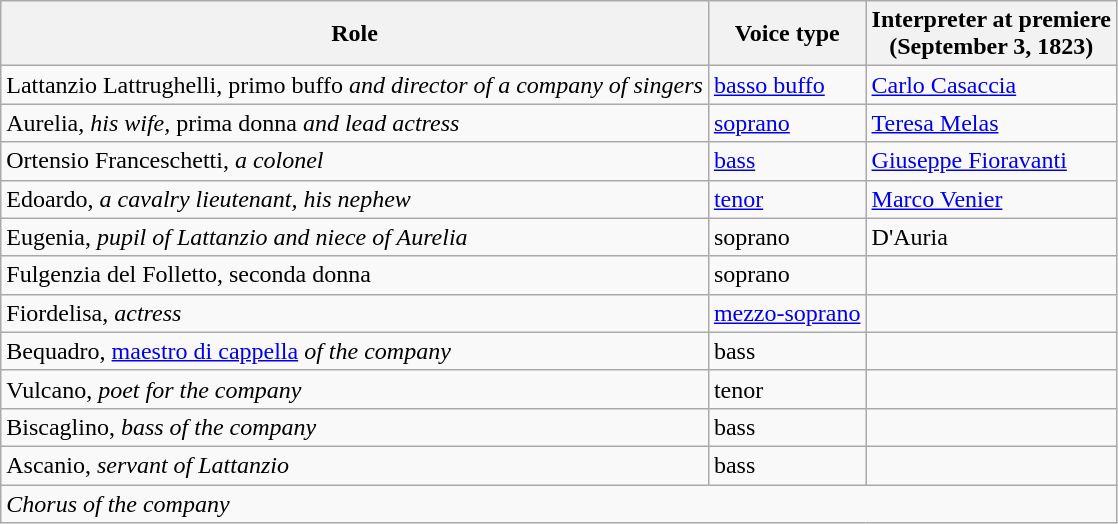<table class="wikitable">
<tr>
<th>Role</th>
<th>Voice type</th>
<th>Interpreter at premiere<br>(September 3, 1823)</th>
</tr>
<tr>
<td>Lattanzio Lattrughelli, primo buffo <em>and director of a company of singers</em></td>
<td><a href='#'>basso buffo</a></td>
<td><a href='#'>Carlo Casaccia</a></td>
</tr>
<tr>
<td>Aurelia, <em>his wife, </em>prima donna<em> and lead actress</em></td>
<td><a href='#'>soprano</a></td>
<td><a href='#'>Teresa Melas</a></td>
</tr>
<tr>
<td>Ortensio Franceschetti, <em>a colonel</em></td>
<td><a href='#'>bass</a></td>
<td><a href='#'>Giuseppe Fioravanti</a></td>
</tr>
<tr>
<td>Edoardo, <em>a cavalry lieutenant, his nephew</em></td>
<td><a href='#'>tenor</a></td>
<td><a href='#'>Marco Venier</a></td>
</tr>
<tr>
<td>Eugenia, <em>pupil of Lattanzio and niece of Aurelia</em></td>
<td>soprano</td>
<td>D'Auria</td>
</tr>
<tr>
<td>Fulgenzia del Folletto, seconda donna</td>
<td>soprano</td>
<td></td>
</tr>
<tr>
<td>Fiordelisa, <em>actress</em></td>
<td><a href='#'>mezzo-soprano</a></td>
<td></td>
</tr>
<tr>
<td>Bequadro, <a href='#'>maestro di cappella</a><em> of the company</em></td>
<td>bass</td>
<td></td>
</tr>
<tr>
<td>Vulcano, <em>poet for the company</em></td>
<td>tenor</td>
<td></td>
</tr>
<tr>
<td>Biscaglino, <em>bass of the company</em></td>
<td>bass</td>
<td></td>
</tr>
<tr>
<td>Ascanio, <em>servant of Lattanzio</em></td>
<td>bass</td>
<td></td>
</tr>
<tr>
<td colspan="3"><em>Chorus of the company</em></td>
</tr>
</table>
